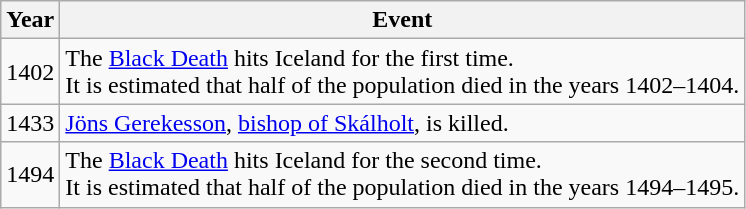<table class="wikitable">
<tr>
<th style="width: 30px">Year</th>
<th>Event</th>
</tr>
<tr>
<td style="text-align: right;">1402</td>
<td>The <a href='#'>Black Death</a> hits Iceland for the first time.<br>It is estimated that half of the population died in the years 1402–1404.</td>
</tr>
<tr>
<td style="text-align: right;">1433</td>
<td><a href='#'>Jöns Gerekesson</a>, <a href='#'>bishop of Skálholt</a>, is killed.</td>
</tr>
<tr>
<td style="text-align: right;">1494</td>
<td>The <a href='#'>Black Death</a> hits Iceland for the second time.<br>It is estimated that half of the population died in the years 1494–1495.</td>
</tr>
</table>
